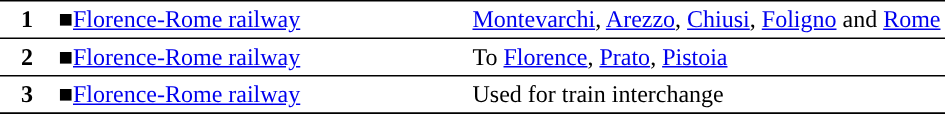<table border="1" cellspacing="0" cellpadding="3" cellspacing="4" frame="hsides" rules="rows" style="margin-top:.4em; text-">
<tr>
<th style="width:30px" rowspan=1>1</th>
<td style="width:270px"><span>■</span><a href='#'>Florence-Rome railway</a></td>
<td><a href='#'>Montevarchi</a>, <a href='#'>Arezzo</a>, <a href='#'>Chiusi</a>, <a href='#'>Foligno</a> and <a href='#'>Rome</a></td>
</tr>
<tr>
<th style="width:30px" rowspan=1>2</th>
<td style="width:270px"><span>■</span><a href='#'>Florence-Rome railway</a></td>
<td>To <a href='#'>Florence</a>, <a href='#'>Prato</a>, <a href='#'>Pistoia</a></td>
</tr>
<tr>
<th style="width:30px" rowspan=1>3</th>
<td style="width:270px"><span>■</span><a href='#'>Florence-Rome railway</a></td>
<td>Used for train interchange</td>
</tr>
<tr>
</tr>
</table>
